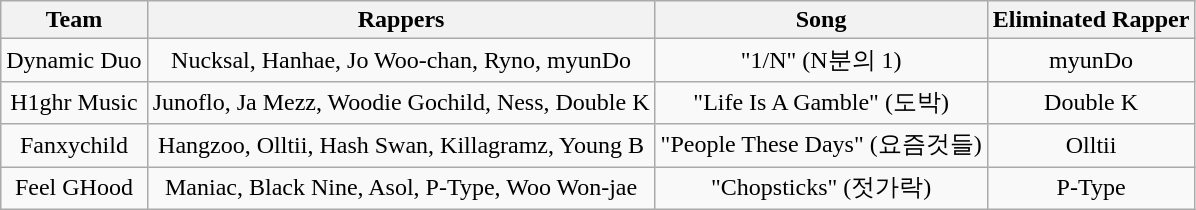<table class="wikitable" style="text-align:center" border="2">
<tr>
<th>Team</th>
<th>Rappers</th>
<th>Song</th>
<th>Eliminated Rapper</th>
</tr>
<tr>
<td>Dynamic Duo</td>
<td>Nucksal, Hanhae, Jo Woo-chan, Ryno, myunDo</td>
<td>"1/N" (N분의 1)</td>
<td>myunDo</td>
</tr>
<tr>
<td>H1ghr Music</td>
<td>Junoflo, Ja Mezz, Woodie Gochild, Ness, Double K</td>
<td>"Life Is A Gamble" (도박)</td>
<td>Double K</td>
</tr>
<tr>
<td>Fanxychild</td>
<td>Hangzoo, Olltii, Hash Swan, Killagramz, Young B</td>
<td>"People These Days" (요즘것들)</td>
<td>Olltii</td>
</tr>
<tr>
<td>Feel GHood</td>
<td>Maniac, Black Nine, Asol, P-Type, Woo Won-jae</td>
<td>"Chopsticks" (젓가락)</td>
<td>P-Type</td>
</tr>
</table>
